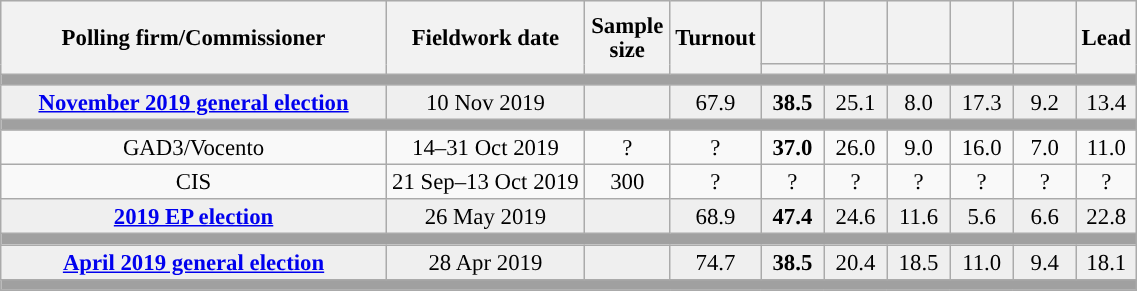<table class="wikitable collapsible collapsed" style="text-align:center; font-size:95%; line-height:16px;">
<tr style="height:42px; background-color:#E9E9E9">
<th style="width:250px;" rowspan="2">Polling firm/Commissioner</th>
<th style="width:125px;" rowspan="2">Fieldwork date</th>
<th style="width:50px;" rowspan="2">Sample size</th>
<th style="width:45px;" rowspan="2">Turnout</th>
<th style="width:35px;"></th>
<th style="width:35px;"></th>
<th style="width:35px;"></th>
<th style="width:35px;"></th>
<th style="width:35px;"></th>
<th style="width:30px;" rowspan="2">Lead</th>
</tr>
<tr>
<th style="color:inherit;background:"></th>
<th style="color:inherit;background:"></th>
<th style="color:inherit;background:"></th>
<th style="color:inherit;background:"></th>
<th style="color:inherit;background:"></th>
</tr>
<tr>
<td colspan="10" style="background:#A0A0A0"></td>
</tr>
<tr style="background:#EFEFEF;">
<td><strong><a href='#'>November 2019 general election</a></strong></td>
<td>10 Nov 2019</td>
<td></td>
<td>67.9</td>
<td><strong>38.5</strong><br></td>
<td>25.1<br></td>
<td>8.0<br></td>
<td>17.3<br></td>
<td>9.2<br></td>
<td style="background:">13.4</td>
</tr>
<tr>
<td colspan="10" style="background:#A0A0A0"></td>
</tr>
<tr>
<td>GAD3/Vocento</td>
<td>14–31 Oct 2019</td>
<td>?</td>
<td>?</td>
<td><strong>37.0</strong><br></td>
<td>26.0<br></td>
<td>9.0<br></td>
<td>16.0<br></td>
<td>7.0<br></td>
<td style="background:">11.0</td>
</tr>
<tr>
<td>CIS</td>
<td>21 Sep–13 Oct 2019</td>
<td>300</td>
<td>?</td>
<td>?<br></td>
<td>?<br></td>
<td>?<br></td>
<td>?<br></td>
<td>?<br></td>
<td style="background:">?</td>
</tr>
<tr style="background:#EFEFEF;">
<td><strong><a href='#'>2019 EP election</a></strong></td>
<td>26 May 2019</td>
<td></td>
<td>68.9</td>
<td><strong>47.4</strong><br></td>
<td>24.6<br></td>
<td>11.6<br></td>
<td>5.6<br></td>
<td>6.6<br></td>
<td style="background:">22.8</td>
</tr>
<tr>
<td colspan="10" style="background:#A0A0A0"></td>
</tr>
<tr style="background:#EFEFEF;">
<td><strong><a href='#'>April 2019 general election</a></strong></td>
<td>28 Apr 2019</td>
<td></td>
<td>74.7</td>
<td><strong>38.5</strong><br></td>
<td>20.4<br></td>
<td>18.5<br></td>
<td>11.0<br></td>
<td>9.4<br></td>
<td style="background:">18.1</td>
</tr>
<tr>
<td colspan="10" style="background:#A0A0A0"></td>
</tr>
<tr>
</tr>
</table>
